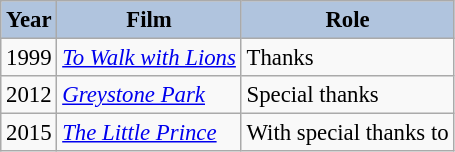<table class="wikitable" style="font-size:95%;">
<tr>
<th style="background:#B0C4DE;">Year</th>
<th style="background:#B0C4DE;">Film</th>
<th style="background:#B0C4DE;">Role</th>
</tr>
<tr>
<td>1999</td>
<td><em><a href='#'>To Walk with Lions</a></em></td>
<td>Thanks</td>
</tr>
<tr>
<td>2012</td>
<td><em><a href='#'>Greystone Park</a></em></td>
<td>Special thanks</td>
</tr>
<tr>
<td>2015</td>
<td><em><a href='#'>The Little Prince</a></em></td>
<td>With special thanks to</td>
</tr>
</table>
